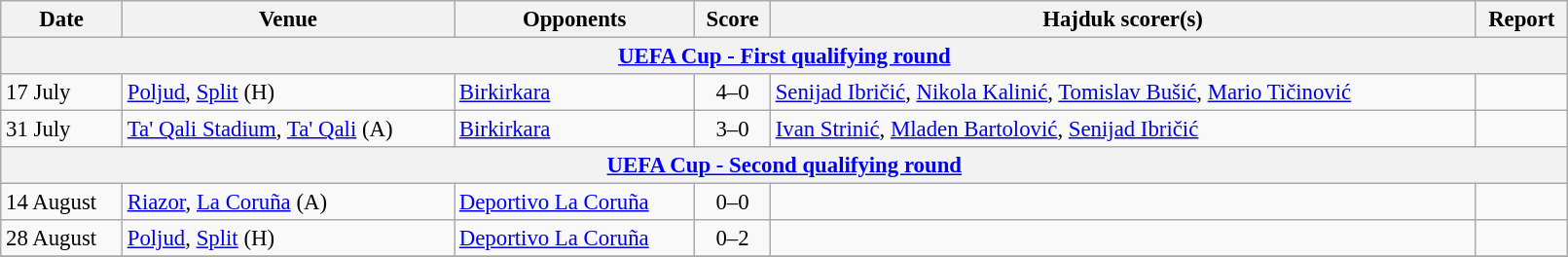<table class="wikitable" width=85%; style="font-size:95%;">
<tr>
<th>Date</th>
<th>Venue</th>
<th>Opponents</th>
<th>Score</th>
<th>Hajduk scorer(s)</th>
<th>Report</th>
</tr>
<tr>
<th colspan=7><a href='#'>UEFA Cup - First qualifying round</a></th>
</tr>
<tr>
<td>17 July</td>
<td><a href='#'>Poljud</a>, <a href='#'>Split</a> (H)</td>
<td> <a href='#'>Birkirkara</a></td>
<td align=center>4–0</td>
<td><a href='#'>Senijad Ibričić</a>, <a href='#'>Nikola Kalinić</a>, <a href='#'>Tomislav Bušić</a>, <a href='#'>Mario Tičinović</a></td>
<td></td>
</tr>
<tr>
<td>31 July</td>
<td><a href='#'>Ta' Qali Stadium</a>, <a href='#'>Ta' Qali</a> (A)</td>
<td> <a href='#'>Birkirkara</a></td>
<td align=center>3–0</td>
<td><a href='#'>Ivan Strinić</a>, <a href='#'>Mladen Bartolović</a>, <a href='#'>Senijad Ibričić</a></td>
<td></td>
</tr>
<tr>
<th colspan=7><a href='#'>UEFA Cup - Second qualifying round</a></th>
</tr>
<tr>
<td>14 August</td>
<td><a href='#'>Riazor</a>, <a href='#'>La Coruña</a> (A)</td>
<td> <a href='#'>Deportivo La Coruña</a></td>
<td align=center>0–0</td>
<td></td>
<td></td>
</tr>
<tr>
<td>28 August</td>
<td><a href='#'>Poljud</a>, <a href='#'>Split</a> (H)</td>
<td> <a href='#'>Deportivo La Coruña</a></td>
<td align=center>0–2</td>
<td></td>
<td></td>
</tr>
<tr>
</tr>
</table>
